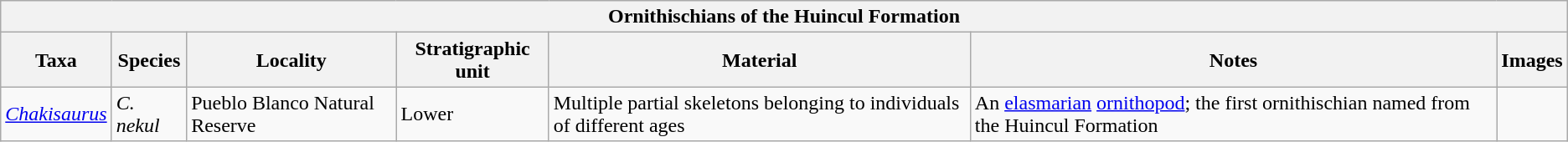<table class="wikitable">
<tr>
<th colspan="7">Ornithischians of the Huincul Formation</th>
</tr>
<tr>
<th>Taxa</th>
<th>Species</th>
<th>Locality</th>
<th>Stratigraphic unit</th>
<th>Material</th>
<th>Notes</th>
<th>Images</th>
</tr>
<tr>
<td><em><a href='#'>Chakisaurus</a></em></td>
<td><em>C. nekul</em></td>
<td>Pueblo Blanco Natural Reserve</td>
<td>Lower</td>
<td>Multiple partial skeletons belonging to individuals of different ages</td>
<td>An <a href='#'>elasmarian</a> <a href='#'>ornithopod</a>; the first ornithischian named from the Huincul Formation</td>
<td></td>
</tr>
</table>
